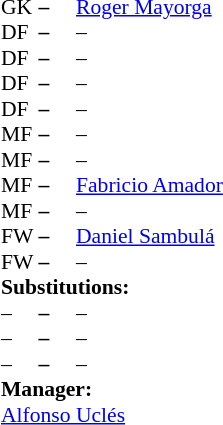<table style = "font-size: 90%" cellspacing = "0" cellpadding = "0">
<tr>
<td colspan = 4></td>
</tr>
<tr>
<th width = "25"></th>
<th width = "25"></th>
</tr>
<tr>
<td>GK</td>
<td><strong>–</strong></td>
<td> <a href='#'>Roger Mayorga</a></td>
</tr>
<tr>
<td>DF</td>
<td><strong>–</strong></td>
<td> –</td>
</tr>
<tr>
<td>DF</td>
<td><strong>–</strong></td>
<td> –</td>
</tr>
<tr>
<td>DF</td>
<td><strong>–</strong></td>
<td> –</td>
</tr>
<tr>
<td>DF</td>
<td><strong>–</strong></td>
<td> –</td>
</tr>
<tr>
<td>MF</td>
<td><strong>–</strong></td>
<td> –</td>
</tr>
<tr>
<td>MF</td>
<td><strong>–</strong></td>
<td> –</td>
</tr>
<tr>
<td>MF</td>
<td><strong>–</strong></td>
<td> <a href='#'>Fabricio Amador</a></td>
</tr>
<tr>
<td>MF</td>
<td><strong>–</strong></td>
<td> –</td>
</tr>
<tr>
<td>FW</td>
<td><strong>–</strong></td>
<td> <a href='#'>Daniel Sambulá</a></td>
</tr>
<tr>
<td>FW</td>
<td><strong>–</strong></td>
<td> –</td>
</tr>
<tr>
<td colspan = 3><strong>Substitutions:</strong></td>
</tr>
<tr>
<td>–</td>
<td><strong>–</strong></td>
<td> –</td>
</tr>
<tr>
<td>–</td>
<td><strong>–</strong></td>
<td> –</td>
</tr>
<tr>
<td>–</td>
<td><strong>–</strong></td>
<td> –</td>
</tr>
<tr>
<td colspan = 3><strong>Manager:</strong></td>
</tr>
<tr>
<td colspan = 3> <a href='#'>Alfonso Uclés</a></td>
</tr>
</table>
